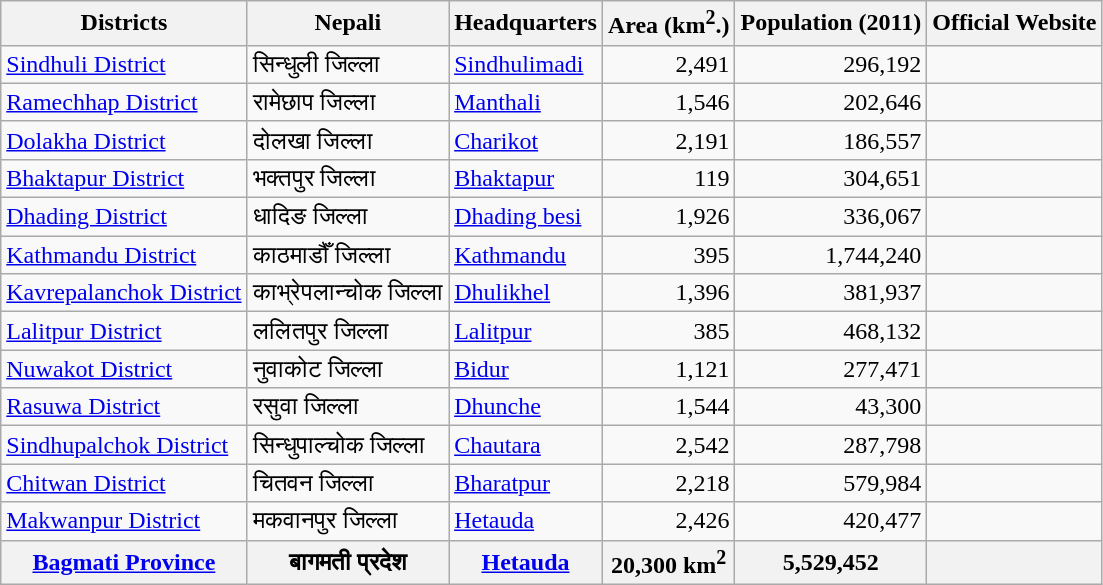<table class="wikitable sortable">
<tr>
<th>Districts</th>
<th>Nepali</th>
<th>Headquarters</th>
<th>Area (km<sup>2</sup>.)</th>
<th>Population (2011)</th>
<th>Official Website</th>
</tr>
<tr>
<td><a href='#'>Sindhuli District</a></td>
<td>सिन्धुली जिल्ला</td>
<td><a href='#'>Sindhulimadi</a></td>
<td align="right">2,491</td>
<td align="right">296,192</td>
<td></td>
</tr>
<tr>
<td><a href='#'>Ramechhap District</a></td>
<td>रामेछाप जिल्ला</td>
<td><a href='#'>Manthali</a></td>
<td align="right">1,546</td>
<td align="right">202,646</td>
<td></td>
</tr>
<tr>
<td><a href='#'>Dolakha District</a></td>
<td>दोलखा जिल्ला</td>
<td><a href='#'>Charikot</a></td>
<td align="right">2,191</td>
<td align="right">186,557</td>
<td></td>
</tr>
<tr>
<td><a href='#'>Bhaktapur District</a></td>
<td>भक्तपुर जिल्ला</td>
<td><a href='#'>Bhaktapur</a></td>
<td align="right">119</td>
<td align="right">304,651</td>
<td></td>
</tr>
<tr>
<td><a href='#'>Dhading District</a></td>
<td>धादिङ जिल्ला</td>
<td><a href='#'>Dhading besi</a></td>
<td align="right">1,926</td>
<td align="right">336,067</td>
<td></td>
</tr>
<tr>
<td><a href='#'>Kathmandu District</a></td>
<td>काठमाडौँ जिल्ला</td>
<td><a href='#'>Kathmandu</a></td>
<td align="right">395</td>
<td align="right">1,744,240</td>
<td></td>
</tr>
<tr>
<td><a href='#'>Kavrepalanchok District</a></td>
<td>काभ्रेपलान्चोक जिल्ला</td>
<td><a href='#'>Dhulikhel</a></td>
<td align="right">1,396</td>
<td align="right">381,937</td>
<td></td>
</tr>
<tr>
<td><a href='#'>Lalitpur District</a></td>
<td>ललितपुर जिल्ला</td>
<td><a href='#'>Lalitpur</a></td>
<td align="right">385</td>
<td align="right">468,132</td>
<td></td>
</tr>
<tr>
<td><a href='#'>Nuwakot District</a></td>
<td>नुवाकोट जिल्ला</td>
<td><a href='#'>Bidur</a></td>
<td align="right">1,121</td>
<td align="right">277,471</td>
<td></td>
</tr>
<tr>
<td><a href='#'>Rasuwa District</a></td>
<td>रसुवा जिल्ला</td>
<td><a href='#'>Dhunche</a></td>
<td align="right">1,544</td>
<td align="right">43,300</td>
<td></td>
</tr>
<tr>
<td><a href='#'>Sindhupalchok District</a></td>
<td>सिन्धुपाल्चोक जिल्ला</td>
<td><a href='#'>Chautara</a></td>
<td align="right">2,542</td>
<td align="right">287,798</td>
<td></td>
</tr>
<tr>
<td><a href='#'>Chitwan District</a></td>
<td>चितवन जिल्ला</td>
<td><a href='#'>Bharatpur</a></td>
<td align="right">2,218</td>
<td align="right">579,984</td>
<td></td>
</tr>
<tr>
<td><a href='#'>Makwanpur District</a></td>
<td>मकवानपुर जिल्ला</td>
<td><a href='#'>Hetauda</a></td>
<td align="right">2,426</td>
<td align="right">420,477</td>
<td></td>
</tr>
<tr>
<th><a href='#'>Bagmati Province</a></th>
<th>बागमती <strong>प्रदेश</strong></th>
<th><strong><a href='#'>Hetauda</a></strong></th>
<th><strong>20,300 km<sup>2</sup></strong></th>
<th><strong>5,529,452</strong></th>
<th></th>
</tr>
</table>
